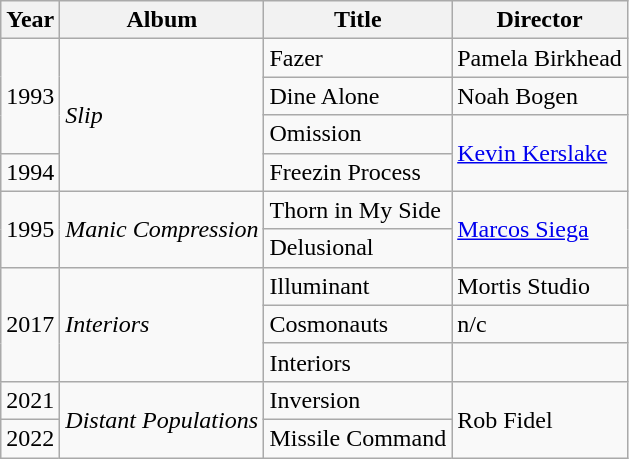<table class="wikitable">
<tr>
<th>Year</th>
<th>Album</th>
<th>Title</th>
<th>Director</th>
</tr>
<tr>
<td rowspan="3">1993</td>
<td rowspan="4"><em>Slip</em></td>
<td>Fazer</td>
<td>Pamela Birkhead</td>
</tr>
<tr>
<td>Dine Alone</td>
<td>Noah Bogen</td>
</tr>
<tr>
<td>Omission</td>
<td rowspan="2"><a href='#'>Kevin Kerslake</a></td>
</tr>
<tr>
<td>1994</td>
<td>Freezin Process</td>
</tr>
<tr>
<td rowspan="2">1995</td>
<td rowspan="2"><em>Manic Compression</em></td>
<td>Thorn in My Side</td>
<td rowspan="2"><a href='#'>Marcos Siega</a></td>
</tr>
<tr>
<td>Delusional</td>
</tr>
<tr>
<td rowspan="3">2017</td>
<td rowspan="3"><em>Interiors</em></td>
<td>Illuminant</td>
<td>Mortis Studio</td>
</tr>
<tr>
<td>Cosmonauts</td>
<td>n/c</td>
</tr>
<tr>
<td>Interiors</td>
<td></td>
</tr>
<tr>
<td>2021</td>
<td rowspan="2"><em>Distant Populations</em></td>
<td>Inversion</td>
<td rowspan="2">Rob Fidel</td>
</tr>
<tr>
<td>2022</td>
<td>Missile Command</td>
</tr>
</table>
